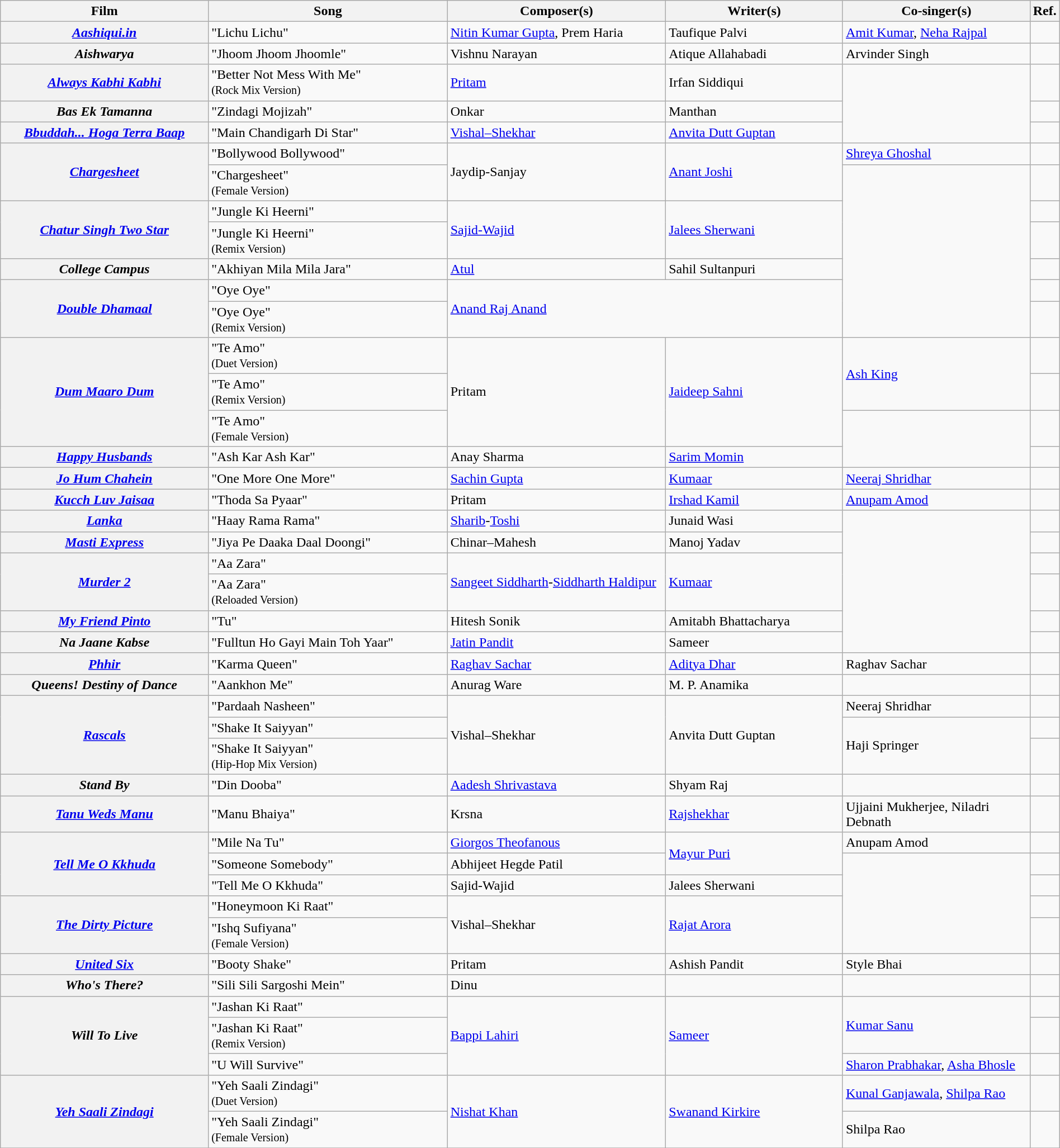<table class="wikitable plainrowheaders" width="100%" textcolor:#000;">
<tr>
<th scope="col" width=20%><strong>Film</strong></th>
<th scope="col" width=23%><strong>Song</strong></th>
<th scope="col" width=21%><strong>Composer(s)</strong></th>
<th scope="col" width=17%><strong>Writer(s)</strong></th>
<th scope="col" width=18%><strong>Co-singer(s)</strong></th>
<th scope="col" width=1%><strong>Ref.</strong></th>
</tr>
<tr>
<th scope="row"><em><a href='#'>Aashiqui.in</a></em></th>
<td>"Lichu Lichu"</td>
<td><a href='#'>Nitin Kumar Gupta</a>, Prem Haria</td>
<td>Taufique Palvi</td>
<td><a href='#'>Amit Kumar</a>, <a href='#'>Neha Rajpal</a></td>
<td></td>
</tr>
<tr>
<th scope="row"><em>Aishwarya</em></th>
<td>"Jhoom Jhoom Jhoomle"</td>
<td>Vishnu Narayan</td>
<td>Atique Allahabadi</td>
<td>Arvinder Singh</td>
<td></td>
</tr>
<tr>
<th scope="row"><em><a href='#'>Always Kabhi Kabhi</a></em></th>
<td>"Better Not Mess With Me"<br><small>(Rock Mix Version)</small></td>
<td><a href='#'>Pritam</a></td>
<td>Irfan Siddiqui</td>
<td rowspan="3"></td>
<td></td>
</tr>
<tr>
<th scope="row"><em>Bas Ek Tamanna</em></th>
<td>"Zindagi Mojizah"</td>
<td>Onkar</td>
<td>Manthan</td>
<td></td>
</tr>
<tr>
<th scope="row"><em><a href='#'>Bbuddah... Hoga Terra Baap</a></em></th>
<td>"Main Chandigarh Di Star"</td>
<td><a href='#'>Vishal–Shekhar</a></td>
<td><a href='#'>Anvita Dutt Guptan</a></td>
<td></td>
</tr>
<tr>
<th scope="row" rowspan="2"><em><a href='#'>Chargesheet</a></em></th>
<td>"Bollywood Bollywood"</td>
<td rowspan="2">Jaydip-Sanjay</td>
<td rowspan="2"><a href='#'>Anant Joshi</a></td>
<td><a href='#'>Shreya Ghoshal</a></td>
<td></td>
</tr>
<tr>
<td>"Chargesheet"<br><small>(Female Version)</small></td>
<td rowspan="6"></td>
<td></td>
</tr>
<tr>
<th scope="row" rowspan="2"><em><a href='#'>Chatur Singh Two Star</a></em></th>
<td>"Jungle Ki Heerni"</td>
<td rowspan="2"><a href='#'>Sajid-Wajid</a></td>
<td rowspan="2"><a href='#'>Jalees Sherwani</a></td>
<td></td>
</tr>
<tr>
<td>"Jungle Ki Heerni"<br><small>(Remix Version)</small></td>
<td></td>
</tr>
<tr>
<th scope="row"><em>College Campus</em></th>
<td>"Akhiyan Mila Mila Jara"</td>
<td><a href='#'>Atul</a></td>
<td>Sahil Sultanpuri</td>
<td></td>
</tr>
<tr>
<th scope="row" rowspan="2"><em><a href='#'>Double Dhamaal</a></em></th>
<td>"Oye Oye"</td>
<td colspan="2" rowspan="2"><a href='#'>Anand Raj Anand</a></td>
<td></td>
</tr>
<tr>
<td>"Oye Oye"<br><small>(Remix Version)</small></td>
<td></td>
</tr>
<tr>
<th scope="row" rowspan="3"><em><a href='#'>Dum Maaro Dum</a></em></th>
<td>"Te Amo"<br><small>(Duet Version)</small></td>
<td rowspan="3">Pritam</td>
<td rowspan="3"><a href='#'>Jaideep Sahni</a></td>
<td rowspan="2"><a href='#'>Ash King</a></td>
<td></td>
</tr>
<tr>
<td>"Te Amo"<br><small>(Remix Version)</small></td>
<td></td>
</tr>
<tr>
<td>"Te Amo"<br><small>(Female Version)</small></td>
<td rowspan="2"></td>
<td></td>
</tr>
<tr>
<th scope="row"><em><a href='#'>Happy Husbands</a></em></th>
<td>"Ash Kar Ash Kar"</td>
<td>Anay Sharma</td>
<td><a href='#'>Sarim Momin</a></td>
<td></td>
</tr>
<tr>
<th scope="row"><em><a href='#'>Jo Hum Chahein</a></em></th>
<td>"One More One More"</td>
<td><a href='#'>Sachin Gupta</a></td>
<td><a href='#'>Kumaar</a></td>
<td><a href='#'>Neeraj Shridhar</a></td>
<td></td>
</tr>
<tr>
<th scope="row"><em><a href='#'>Kucch Luv Jaisaa</a></em></th>
<td>"Thoda Sa Pyaar"</td>
<td>Pritam</td>
<td><a href='#'>Irshad Kamil</a></td>
<td><a href='#'>Anupam Amod</a></td>
<td></td>
</tr>
<tr>
<th scope="row"><em><a href='#'>Lanka</a></em></th>
<td>"Haay Rama Rama"</td>
<td><a href='#'>Sharib</a>-<a href='#'>Toshi</a></td>
<td>Junaid Wasi</td>
<td rowspan="6"></td>
<td></td>
</tr>
<tr>
<th scope="row"><em><a href='#'>Masti Express</a></em></th>
<td>"Jiya Pe Daaka Daal Doongi"</td>
<td>Chinar–Mahesh</td>
<td>Manoj Yadav</td>
<td></td>
</tr>
<tr>
<th scope="row" rowspan="2"><em><a href='#'>Murder 2</a></em></th>
<td>"Aa Zara"</td>
<td rowspan="2"><a href='#'>Sangeet Siddharth</a>-<a href='#'>Siddharth Haldipur</a></td>
<td rowspan="2"><a href='#'>Kumaar</a></td>
<td></td>
</tr>
<tr>
<td>"Aa Zara"<br><small>(Reloaded Version)</small></td>
<td></td>
</tr>
<tr>
<th scope="row"><em><a href='#'>My Friend Pinto</a></em></th>
<td>"Tu"</td>
<td>Hitesh Sonik</td>
<td>Amitabh Bhattacharya</td>
<td></td>
</tr>
<tr>
<th scope="row"><em>Na Jaane Kabse</em></th>
<td>"Fulltun Ho Gayi Main Toh Yaar"</td>
<td><a href='#'>Jatin Pandit</a></td>
<td>Sameer</td>
<td></td>
</tr>
<tr>
<th scope="row"><em><a href='#'>Phhir</a></em></th>
<td>"Karma Queen"</td>
<td><a href='#'>Raghav Sachar</a></td>
<td><a href='#'>Aditya Dhar</a></td>
<td>Raghav Sachar</td>
<td></td>
</tr>
<tr>
<th scope="row"><em>Queens! Destiny of Dance</em></th>
<td>"Aankhon Me"</td>
<td>Anurag Ware</td>
<td>M. P. Anamika</td>
<td></td>
<td></td>
</tr>
<tr>
<th scope="row" rowspan="3"><em><a href='#'>Rascals</a></em></th>
<td>"Pardaah Nasheen"</td>
<td rowspan="3">Vishal–Shekhar</td>
<td rowspan="3">Anvita Dutt Guptan</td>
<td>Neeraj Shridhar</td>
<td></td>
</tr>
<tr>
<td>"Shake It Saiyyan"</td>
<td rowspan="2">Haji Springer</td>
<td></td>
</tr>
<tr>
<td>"Shake It Saiyyan"<br><small>(Hip-Hop Mix Version)</small></td>
<td></td>
</tr>
<tr>
<th scope="row"><em>Stand By</em></th>
<td>"Din Dooba"</td>
<td><a href='#'>Aadesh Shrivastava</a></td>
<td>Shyam Raj</td>
<td></td>
<td></td>
</tr>
<tr>
<th scope="row"><em><a href='#'>Tanu Weds Manu</a></em></th>
<td>"Manu Bhaiya"</td>
<td>Krsna</td>
<td><a href='#'>Rajshekhar</a></td>
<td>Ujjaini Mukherjee, Niladri Debnath</td>
<td></td>
</tr>
<tr>
<th scope="row" rowspan="3"><em><a href='#'>Tell Me O Kkhuda</a></em></th>
<td>"Mile Na Tu"</td>
<td><a href='#'>Giorgos Theofanous</a></td>
<td rowspan="2"><a href='#'>Mayur Puri</a></td>
<td>Anupam Amod</td>
<td></td>
</tr>
<tr>
<td>"Someone Somebody"</td>
<td>Abhijeet Hegde Patil</td>
<td rowspan="4"></td>
<td></td>
</tr>
<tr>
<td>"Tell Me O Kkhuda"</td>
<td>Sajid-Wajid</td>
<td>Jalees Sherwani</td>
<td></td>
</tr>
<tr>
<th scope="row" rowspan="2"><em><a href='#'>The Dirty Picture</a></em></th>
<td>"Honeymoon Ki Raat"</td>
<td rowspan="2">Vishal–Shekhar</td>
<td rowspan="2"><a href='#'>Rajat Arora</a></td>
<td></td>
</tr>
<tr>
<td>"Ishq Sufiyana"<br><small>(Female Version)</small></td>
<td></td>
</tr>
<tr>
<th scope="row"><em><a href='#'>United Six</a></em></th>
<td>"Booty Shake"</td>
<td>Pritam</td>
<td>Ashish Pandit</td>
<td>Style Bhai</td>
<td></td>
</tr>
<tr>
<th scope="row"><em>Who's There?</em></th>
<td>"Sili Sili Sargoshi Mein"</td>
<td>Dinu</td>
<td></td>
<td></td>
<td></td>
</tr>
<tr>
<th scope="row" rowspan="3"><em>Will To Live</em></th>
<td>"Jashan Ki Raat"</td>
<td rowspan="3"><a href='#'>Bappi Lahiri</a></td>
<td rowspan="3"><a href='#'>Sameer</a></td>
<td rowspan="2"><a href='#'>Kumar Sanu</a></td>
<td></td>
</tr>
<tr>
<td>"Jashan Ki Raat"<br><small>(Remix Version)</small></td>
<td></td>
</tr>
<tr>
<td>"U Will Survive"</td>
<td><a href='#'>Sharon Prabhakar</a>, <a href='#'>Asha Bhosle</a></td>
<td></td>
</tr>
<tr>
<th scope="row" rowspan="2"><em><a href='#'>Yeh Saali Zindagi</a></em></th>
<td>"Yeh Saali Zindagi"<br><small>(Duet Version)</small></td>
<td rowspan="2"><a href='#'>Nishat Khan</a></td>
<td rowspan="2"><a href='#'>Swanand Kirkire</a></td>
<td><a href='#'>Kunal Ganjawala</a>, <a href='#'>Shilpa Rao</a></td>
<td></td>
</tr>
<tr>
<td>"Yeh Saali Zindagi"<br><small>(Female Version)</small></td>
<td>Shilpa Rao</td>
<td></td>
</tr>
<tr>
</tr>
</table>
